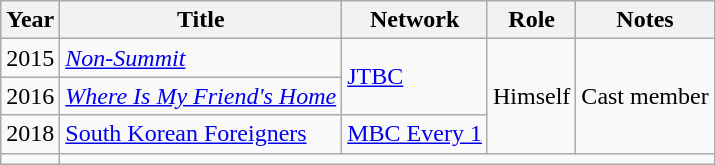<table class="wikitable sortable">
<tr>
<th>Year</th>
<th>Title</th>
<th>Network</th>
<th>Role</th>
<th>Notes</th>
</tr>
<tr>
<td>2015</td>
<td><em><a href='#'>Non-Summit</a></em></td>
<td rowspan="2"><a href='#'>JTBC</a></td>
<td rowspan="3">Himself</td>
<td rowspan="3">Cast member</td>
</tr>
<tr>
<td>2016</td>
<td><em><a href='#'>Where Is My Friend's Home</a></em></td>
</tr>
<tr>
<td>2018</td>
<td><a href='#'>South Korean Foreigners</a></td>
<td><a href='#'>MBC Every 1</a></td>
</tr>
<tr>
<td></td>
</tr>
</table>
